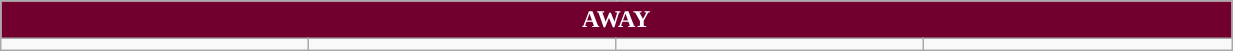<table class="wikitable collapsible collapsed" style="width:65%">
<tr>
<th colspan=6 ! style="color:white; background:#71002e">AWAY</th>
</tr>
<tr>
<td></td>
<td></td>
<td></td>
<td></td>
</tr>
</table>
